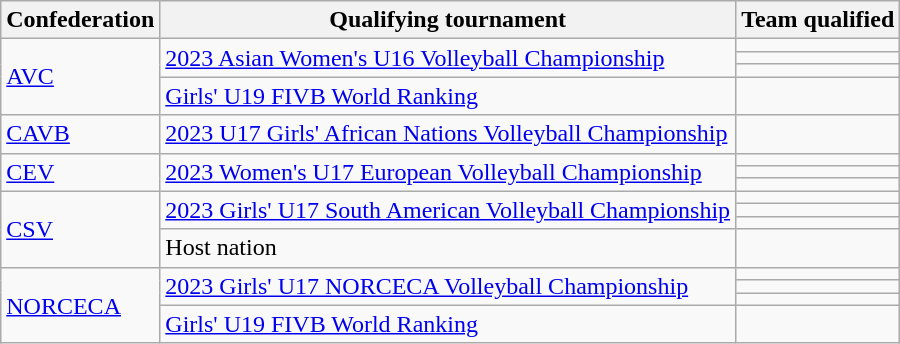<table class="wikitable">
<tr>
<th>Confederation</th>
<th>Qualifying tournament</th>
<th>Team qualified</th>
</tr>
<tr>
<td rowspan=4><a href='#'>AVC</a><br></td>
<td rowspan=3><a href='#'>2023 Asian Women's U16 Volleyball Championship</a><br></td>
<td></td>
</tr>
<tr>
<td></td>
</tr>
<tr>
<td></td>
</tr>
<tr>
<td><a href='#'>Girls' U19 FIVB World Ranking</a></td>
<td></td>
</tr>
<tr>
<td><a href='#'>CAVB</a><br></td>
<td><a href='#'>2023 U17 Girls' African Nations Volleyball Championship</a><br></td>
<td></td>
</tr>
<tr>
<td rowspan=3><a href='#'>CEV</a><br></td>
<td rowspan=3><a href='#'>2023 Women's U17 European Volleyball Championship</a><br></td>
<td></td>
</tr>
<tr>
<td></td>
</tr>
<tr>
<td></td>
</tr>
<tr>
<td rowspan=4><a href='#'>CSV</a><br></td>
<td rowspan=3><a href='#'>2023 Girls' U17 South American Volleyball Championship</a><br></td>
<td></td>
</tr>
<tr>
<td></td>
</tr>
<tr>
<td></td>
</tr>
<tr>
<td>Host nation</td>
<td></td>
</tr>
<tr>
<td rowspan=4><a href='#'>NORCECA</a><br></td>
<td rowspan=3><a href='#'>2023 Girls' U17 NORCECA Volleyball Championship</a><br></td>
<td></td>
</tr>
<tr>
<td></td>
</tr>
<tr>
<td></td>
</tr>
<tr>
<td><a href='#'>Girls' U19 FIVB World Ranking</a></td>
<td></td>
</tr>
</table>
